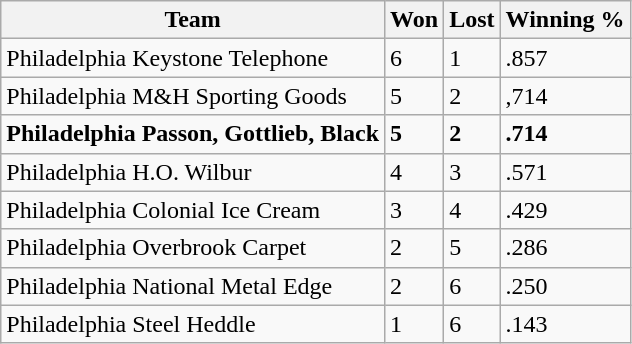<table class="wikitable">
<tr>
<th>Team</th>
<th>Won</th>
<th>Lost</th>
<th>Winning %</th>
</tr>
<tr>
<td>Philadelphia Keystone Telephone</td>
<td>6</td>
<td>1</td>
<td>.857</td>
</tr>
<tr>
<td>Philadelphia M&H Sporting Goods</td>
<td>5</td>
<td>2</td>
<td>,714</td>
</tr>
<tr>
<td><strong>Philadelphia Passon, Gottlieb, Black</strong></td>
<td><strong>5</strong></td>
<td><strong>2</strong></td>
<td><strong>.714</strong></td>
</tr>
<tr>
<td>Philadelphia H.O. Wilbur</td>
<td>4</td>
<td>3</td>
<td>.571</td>
</tr>
<tr>
<td>Philadelphia Colonial Ice Cream</td>
<td>3</td>
<td>4</td>
<td>.429</td>
</tr>
<tr>
<td>Philadelphia Overbrook Carpet</td>
<td>2</td>
<td>5</td>
<td>.286</td>
</tr>
<tr>
<td>Philadelphia National Metal Edge</td>
<td>2</td>
<td>6</td>
<td>.250</td>
</tr>
<tr>
<td>Philadelphia Steel Heddle</td>
<td>1</td>
<td>6</td>
<td>.143</td>
</tr>
</table>
